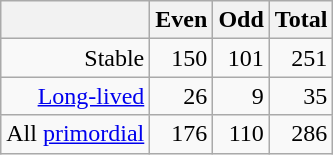<table class="wikitable" align=center style="text-align:right;">
<tr>
<th></th>
<th>Even</th>
<th>Odd</th>
<th>Total</th>
</tr>
<tr>
<td>Stable</td>
<td>150</td>
<td>101</td>
<td>251</td>
</tr>
<tr>
<td><a href='#'>Long-lived</a></td>
<td>26</td>
<td>9</td>
<td>35</td>
</tr>
<tr>
<td>All <a href='#'>primordial</a></td>
<td>176</td>
<td>110</td>
<td>286</td>
</tr>
</table>
